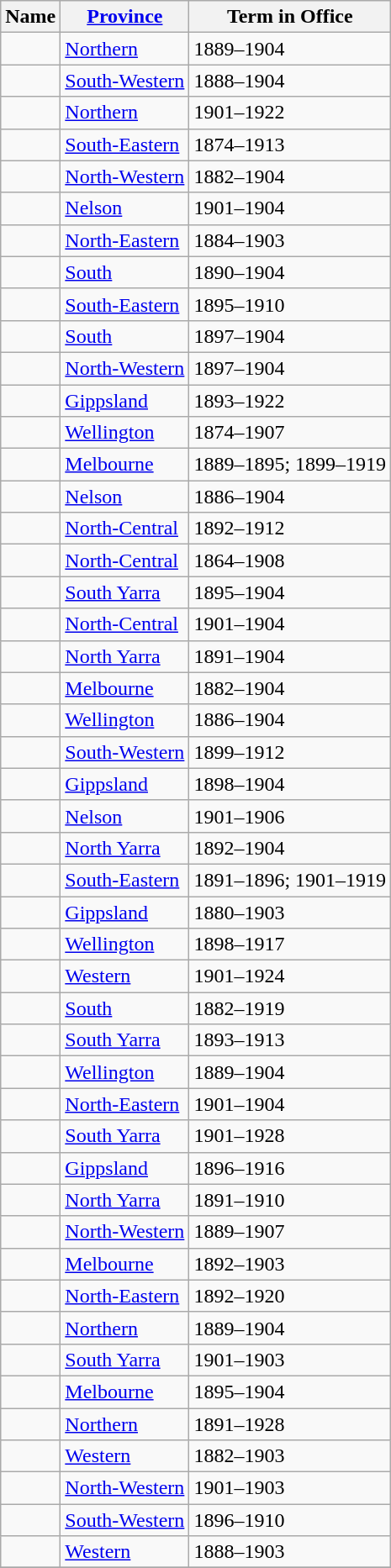<table class="wikitable sortable">
<tr>
<th>Name</th>
<th><a href='#'>Province</a></th>
<th>Term in Office</th>
</tr>
<tr>
<td></td>
<td><a href='#'>Northern</a></td>
<td>1889–1904</td>
</tr>
<tr>
<td></td>
<td><a href='#'>South-Western</a></td>
<td>1888–1904</td>
</tr>
<tr>
<td></td>
<td><a href='#'>Northern</a></td>
<td>1901–1922</td>
</tr>
<tr>
<td></td>
<td><a href='#'>South-Eastern</a></td>
<td>1874–1913</td>
</tr>
<tr>
<td></td>
<td><a href='#'>North-Western</a></td>
<td>1882–1904</td>
</tr>
<tr>
<td></td>
<td><a href='#'>Nelson</a></td>
<td>1901–1904</td>
</tr>
<tr>
<td></td>
<td><a href='#'>North-Eastern</a></td>
<td>1884–1903</td>
</tr>
<tr>
<td></td>
<td><a href='#'>South</a></td>
<td>1890–1904</td>
</tr>
<tr>
<td></td>
<td><a href='#'>South-Eastern</a></td>
<td>1895–1910</td>
</tr>
<tr>
<td></td>
<td><a href='#'>South</a></td>
<td>1897–1904</td>
</tr>
<tr>
<td></td>
<td><a href='#'>North-Western</a></td>
<td>1897–1904</td>
</tr>
<tr>
<td></td>
<td><a href='#'>Gippsland</a></td>
<td>1893–1922</td>
</tr>
<tr>
<td></td>
<td><a href='#'>Wellington</a></td>
<td>1874–1907</td>
</tr>
<tr>
<td></td>
<td><a href='#'>Melbourne</a></td>
<td>1889–1895; 1899–1919</td>
</tr>
<tr>
<td></td>
<td><a href='#'>Nelson</a></td>
<td>1886–1904</td>
</tr>
<tr>
<td></td>
<td><a href='#'>North-Central</a></td>
<td>1892–1912</td>
</tr>
<tr>
<td></td>
<td><a href='#'>North-Central</a></td>
<td>1864–1908</td>
</tr>
<tr>
<td></td>
<td><a href='#'>South Yarra</a></td>
<td>1895–1904</td>
</tr>
<tr>
<td></td>
<td><a href='#'>North-Central</a></td>
<td>1901–1904</td>
</tr>
<tr>
<td></td>
<td><a href='#'>North Yarra</a></td>
<td>1891–1904</td>
</tr>
<tr>
<td></td>
<td><a href='#'>Melbourne</a></td>
<td>1882–1904</td>
</tr>
<tr>
<td></td>
<td><a href='#'>Wellington</a></td>
<td>1886–1904</td>
</tr>
<tr>
<td></td>
<td><a href='#'>South-Western</a></td>
<td>1899–1912</td>
</tr>
<tr>
<td></td>
<td><a href='#'>Gippsland</a></td>
<td>1898–1904</td>
</tr>
<tr>
<td></td>
<td><a href='#'>Nelson</a></td>
<td>1901–1906</td>
</tr>
<tr>
<td></td>
<td><a href='#'>North Yarra</a></td>
<td>1892–1904</td>
</tr>
<tr>
<td></td>
<td><a href='#'>South-Eastern</a></td>
<td>1891–1896; 1901–1919</td>
</tr>
<tr>
<td></td>
<td><a href='#'>Gippsland</a></td>
<td>1880–1903</td>
</tr>
<tr>
<td></td>
<td><a href='#'>Wellington</a></td>
<td>1898–1917</td>
</tr>
<tr>
<td></td>
<td><a href='#'>Western</a></td>
<td>1901–1924</td>
</tr>
<tr>
<td></td>
<td><a href='#'>South</a></td>
<td>1882–1919</td>
</tr>
<tr>
<td></td>
<td><a href='#'>South Yarra</a></td>
<td>1893–1913</td>
</tr>
<tr>
<td></td>
<td><a href='#'>Wellington</a></td>
<td>1889–1904</td>
</tr>
<tr>
<td></td>
<td><a href='#'>North-Eastern</a></td>
<td>1901–1904</td>
</tr>
<tr>
<td></td>
<td><a href='#'>South Yarra</a></td>
<td>1901–1928</td>
</tr>
<tr>
<td></td>
<td><a href='#'>Gippsland</a></td>
<td>1896–1916</td>
</tr>
<tr>
<td></td>
<td><a href='#'>North Yarra</a></td>
<td>1891–1910</td>
</tr>
<tr>
<td></td>
<td><a href='#'>North-Western</a></td>
<td>1889–1907</td>
</tr>
<tr>
<td></td>
<td><a href='#'>Melbourne</a></td>
<td>1892–1903</td>
</tr>
<tr>
<td></td>
<td><a href='#'>North-Eastern</a></td>
<td>1892–1920</td>
</tr>
<tr>
<td></td>
<td><a href='#'>Northern</a></td>
<td>1889–1904</td>
</tr>
<tr>
<td></td>
<td><a href='#'>South Yarra</a></td>
<td>1901–1903</td>
</tr>
<tr>
<td></td>
<td><a href='#'>Melbourne</a></td>
<td>1895–1904</td>
</tr>
<tr>
<td></td>
<td><a href='#'>Northern</a></td>
<td>1891–1928</td>
</tr>
<tr>
<td></td>
<td><a href='#'>Western</a></td>
<td>1882–1903</td>
</tr>
<tr>
<td></td>
<td><a href='#'>North-Western</a></td>
<td>1901–1903</td>
</tr>
<tr>
<td></td>
<td><a href='#'>South-Western</a></td>
<td>1896–1910</td>
</tr>
<tr>
<td></td>
<td><a href='#'>Western</a></td>
<td>1888–1903</td>
</tr>
<tr>
</tr>
</table>
